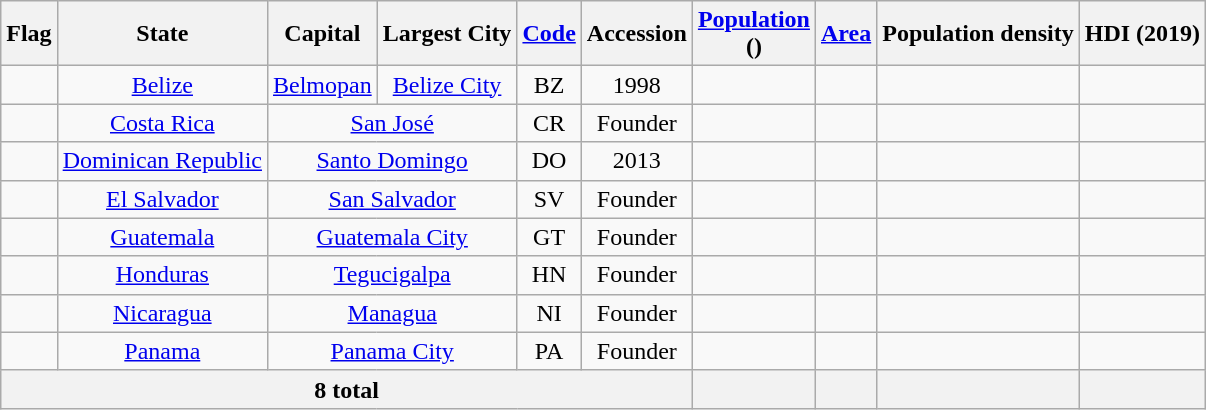<table class="wikitable sortable" style="float:center; text-align:center; white-space:nowrap">
<tr>
<th class="unsortable">Flag</th>
<th>State</th>
<th>Capital</th>
<th>Largest City</th>
<th><a href='#'>Code</a></th>
<th>Accession</th>
<th><a href='#'>Population</a><br>()</th>
<th><a href='#'>Area</a></th>
<th>Population density</th>
<th>HDI (2019)</th>
</tr>
<tr>
<td></td>
<td><a href='#'>Belize</a></td>
<td><a href='#'>Belmopan</a></td>
<td><a href='#'>Belize City</a></td>
<td>BZ</td>
<td>1998</td>
<td style="text-align:right;"></td>
<td style="text-align:right;"></td>
<td style="text-align:right;"></td>
<td style="text-align:right;"></td>
</tr>
<tr>
<td></td>
<td><a href='#'>Costa Rica</a></td>
<td colspan="2"><a href='#'>San José</a></td>
<td>CR</td>
<td>Founder</td>
<td style="text-align:right;"></td>
<td style="text-align:right;"></td>
<td style="text-align:right;"></td>
<td style="text-align:right;"></td>
</tr>
<tr>
<td></td>
<td><a href='#'>Dominican Republic</a></td>
<td colspan="2"><a href='#'>Santo Domingo</a></td>
<td>DO</td>
<td>2013</td>
<td style="text-align:right;"></td>
<td style="text-align:right;"></td>
<td style="text-align:right;"></td>
<td style="text-align:right;"></td>
</tr>
<tr>
<td></td>
<td><a href='#'>El Salvador</a></td>
<td colspan="2"><a href='#'>San Salvador</a></td>
<td>SV</td>
<td>Founder</td>
<td style="text-align:right;"></td>
<td style="text-align:right;"></td>
<td style="text-align:right;"></td>
<td style="text-align:right;"></td>
</tr>
<tr>
<td></td>
<td><a href='#'>Guatemala</a></td>
<td colspan="2"><a href='#'>Guatemala City</a></td>
<td>GT</td>
<td>Founder</td>
<td style="text-align:right;"></td>
<td style="text-align:right;"></td>
<td style="text-align:right;"></td>
<td style="text-align:right;"></td>
</tr>
<tr>
<td></td>
<td><a href='#'>Honduras</a></td>
<td colspan="2"><a href='#'>Tegucigalpa</a></td>
<td>HN</td>
<td>Founder</td>
<td style="text-align:right;"></td>
<td style="text-align:right;"></td>
<td style="text-align:right;"></td>
<td style="text-align:right;"></td>
</tr>
<tr>
<td></td>
<td><a href='#'>Nicaragua</a></td>
<td colspan="2"><a href='#'>Managua</a></td>
<td>NI</td>
<td>Founder</td>
<td style="text-align:right;"></td>
<td style="text-align:right;"></td>
<td style="text-align:right;"></td>
<td style="text-align:right;"></td>
</tr>
<tr>
<td></td>
<td><a href='#'>Panama</a></td>
<td colspan="2"><a href='#'>Panama City</a></td>
<td>PA</td>
<td>Founder</td>
<td style="text-align:right;"></td>
<td style="text-align:right;"></td>
<td style="text-align:right;"></td>
<td style="text-align:right;"></td>
</tr>
<tr class="sortbottom">
<th colspan="6">8 total</th>
<th style="text-align:right;"> </th>
<th style="text-align:right;"></th>
<th style="text-align:right;"></th>
<th style="text-align:right;"></th>
</tr>
</table>
